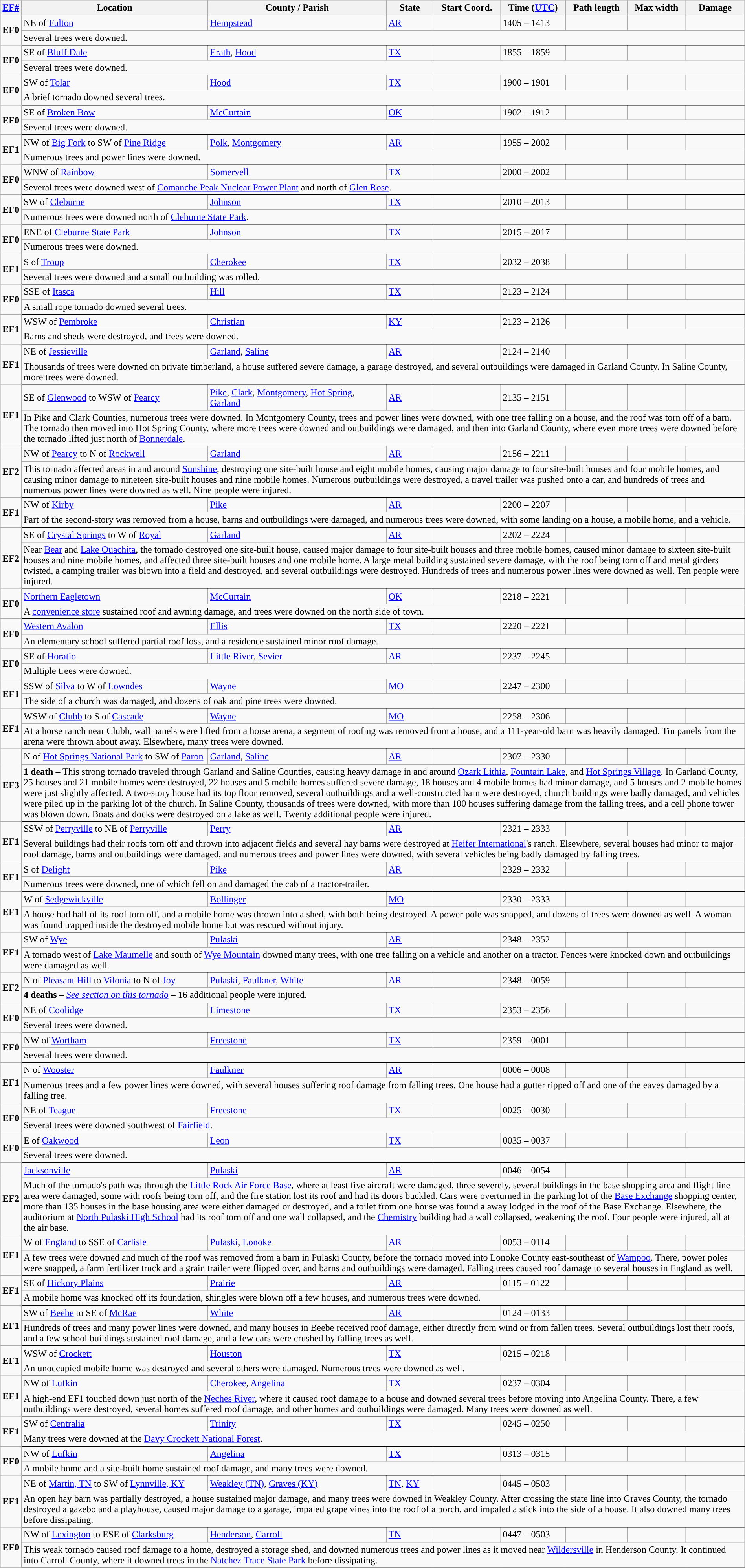<table class="wikitable sortable" style="width:100%;">
<tr>
<th scope="col" width="2%" align="center"><a href='#'>EF#</a></th>
<th scope="col" align="center" class="unsortable">Location</th>
<th scope="col" align="center" class="unsortable">County / Parish</th>
<th scope="col" align="center">State</th>
<th scope="col" align="center" data-sort-type="number">Start Coord.</th>
<th scope="col" align="center" data-sort-type="number">Time (<a href='#'>UTC</a>)</th>
<th scope="col" align="center" data-sort-type="number">Path length</th>
<th scope="col" align="center" data-sort-type="number">Max width</th>
<th scope="col" align="center" data-sort-type="number">Damage<br></th>
</tr>
<tr>
<td rowspan="2" align="center"><strong>EF0</strong></td>
<td>NE of <a href='#'>Fulton</a></td>
<td><a href='#'>Hempstead</a></td>
<td><a href='#'>AR</a></td>
<td></td>
<td>1405 – 1413</td>
<td></td>
<td></td>
<td></td>
</tr>
<tr class="expand-child">
<td colspan="8" style=" border-bottom: 1px solid black;">Several trees were downed.</td>
</tr>
<tr>
<td rowspan="2" align="center"><strong>EF0</strong></td>
<td>SE of <a href='#'>Bluff Dale</a></td>
<td><a href='#'>Erath</a>, <a href='#'>Hood</a></td>
<td><a href='#'>TX</a></td>
<td></td>
<td>1855 – 1859</td>
<td></td>
<td></td>
<td></td>
</tr>
<tr class="expand-child">
<td colspan="8" style=" border-bottom: 1px solid black;">Several trees were downed.</td>
</tr>
<tr>
<td rowspan="2" align="center"><strong>EF0</strong></td>
<td>SW of <a href='#'>Tolar</a></td>
<td><a href='#'>Hood</a></td>
<td><a href='#'>TX</a></td>
<td></td>
<td>1900 – 1901</td>
<td></td>
<td></td>
<td></td>
</tr>
<tr class="expand-child">
<td colspan="8" style=" border-bottom: 1px solid black;">A brief tornado downed several trees.</td>
</tr>
<tr>
<td rowspan="2" align="center"><strong>EF0</strong></td>
<td>SE of <a href='#'>Broken Bow</a></td>
<td><a href='#'>McCurtain</a></td>
<td><a href='#'>OK</a></td>
<td></td>
<td>1902 – 1912</td>
<td></td>
<td></td>
<td></td>
</tr>
<tr class="expand-child">
<td colspan="8" style=" border-bottom: 1px solid black;">Several trees were downed.</td>
</tr>
<tr>
<td rowspan="2" align="center"><strong>EF1</strong></td>
<td>NW of <a href='#'>Big Fork</a> to SW of <a href='#'>Pine Ridge</a></td>
<td><a href='#'>Polk</a>, <a href='#'>Montgomery</a></td>
<td><a href='#'>AR</a></td>
<td></td>
<td>1955 – 2002</td>
<td></td>
<td></td>
<td></td>
</tr>
<tr class="expand-child">
<td colspan="8" style=" border-bottom: 1px solid black;">Numerous trees and power lines were downed.</td>
</tr>
<tr>
<td rowspan="2" align="center"><strong>EF0</strong></td>
<td>WNW of <a href='#'>Rainbow</a></td>
<td><a href='#'>Somervell</a></td>
<td><a href='#'>TX</a></td>
<td></td>
<td>2000 – 2002</td>
<td></td>
<td></td>
<td></td>
</tr>
<tr class="expand-child">
<td colspan="8" style=" border-bottom: 1px solid black;">Several trees were downed west of <a href='#'>Comanche Peak Nuclear Power Plant</a> and north of <a href='#'>Glen Rose</a>.</td>
</tr>
<tr>
<td rowspan="2" align="center"><strong>EF0</strong></td>
<td>SW of <a href='#'>Cleburne</a></td>
<td><a href='#'>Johnson</a></td>
<td><a href='#'>TX</a></td>
<td></td>
<td>2010 – 2013</td>
<td></td>
<td></td>
<td></td>
</tr>
<tr class="expand-child">
<td colspan="8" style=" border-bottom: 1px solid black;">Numerous trees were downed north of <a href='#'>Cleburne State Park</a>.</td>
</tr>
<tr>
<td rowspan="2" align="center"><strong>EF0</strong></td>
<td>ENE of <a href='#'>Cleburne State Park</a></td>
<td><a href='#'>Johnson</a></td>
<td><a href='#'>TX</a></td>
<td></td>
<td>2015 – 2017</td>
<td></td>
<td></td>
<td></td>
</tr>
<tr class="expand-child">
<td colspan="8" style=" border-bottom: 1px solid black;">Numerous trees were downed.</td>
</tr>
<tr>
<td rowspan="2" align="center"><strong>EF1</strong></td>
<td>S of <a href='#'>Troup</a></td>
<td><a href='#'>Cherokee</a></td>
<td><a href='#'>TX</a></td>
<td></td>
<td>2032 – 2038</td>
<td></td>
<td></td>
<td></td>
</tr>
<tr class="expand-child">
<td colspan="8" style=" border-bottom: 1px solid black;">Several trees were downed and a small outbuilding was rolled.</td>
</tr>
<tr>
<td rowspan="2" align="center"><strong>EF0</strong></td>
<td>SSE of <a href='#'>Itasca</a></td>
<td><a href='#'>Hill</a></td>
<td><a href='#'>TX</a></td>
<td></td>
<td>2123 – 2124</td>
<td></td>
<td></td>
<td></td>
</tr>
<tr class="expand-child">
<td colspan="8" style=" border-bottom: 1px solid black;">A small rope tornado downed several trees.</td>
</tr>
<tr>
<td rowspan="2" align="center"><strong>EF1</strong></td>
<td>WSW of <a href='#'>Pembroke</a></td>
<td><a href='#'>Christian</a></td>
<td><a href='#'>KY</a></td>
<td></td>
<td>2123 – 2126</td>
<td></td>
<td></td>
<td></td>
</tr>
<tr class="expand-child">
<td colspan="8" style=" border-bottom: 1px solid black;">Barns and sheds were destroyed, and trees were downed.</td>
</tr>
<tr>
<td rowspan="2" align="center"><strong>EF1</strong></td>
<td>NE of <a href='#'>Jessieville</a></td>
<td><a href='#'>Garland</a>, <a href='#'>Saline</a></td>
<td><a href='#'>AR</a></td>
<td></td>
<td>2124 – 2140</td>
<td></td>
<td></td>
<td></td>
</tr>
<tr class="expand-child">
<td colspan="8" style=" border-bottom: 1px solid black;">Thousands of trees were downed on private timberland, a house suffered severe damage, a garage destroyed, and several outbuildings were damaged in Garland County. In Saline County, more trees were downed.</td>
</tr>
<tr>
<td rowspan="2" align="center"><strong>EF1</strong></td>
<td>SE of <a href='#'>Glenwood</a> to WSW of <a href='#'>Pearcy</a></td>
<td><a href='#'>Pike</a>, <a href='#'>Clark</a>, <a href='#'>Montgomery</a>, <a href='#'>Hot Spring</a>, <a href='#'>Garland</a></td>
<td><a href='#'>AR</a></td>
<td></td>
<td>2135 – 2151</td>
<td></td>
<td></td>
<td></td>
</tr>
<tr class="expand-child">
<td colspan="8" style=" border-bottom: 1px solid black;">In Pike and Clark Counties, numerous trees were downed. In Montgomery County, trees and power lines were downed, with one tree falling on a house, and the roof was torn off of a barn. The tornado then moved into Hot Spring County, where more trees were downed and outbuildings were damaged, and then into Garland County, where even more trees were downed before the tornado lifted just north of <a href='#'>Bonnerdale</a>.</td>
</tr>
<tr>
<td rowspan="2" align="center"><strong>EF2</strong></td>
<td>NW of <a href='#'>Pearcy</a> to N of <a href='#'>Rockwell</a></td>
<td><a href='#'>Garland</a></td>
<td><a href='#'>AR</a></td>
<td></td>
<td>2156 – 2211</td>
<td></td>
<td></td>
<td></td>
</tr>
<tr class="expand-child">
<td colspan="8" style=" border-bottom: 1px solid black;">This tornado affected areas in and around <a href='#'>Sunshine</a>, destroying one site-built house and eight mobile homes, causing major damage to four site-built houses and four mobile homes, and causing minor damage to nineteen site-built houses and nine mobile homes. Numerous outbuildings were destroyed, a travel trailer was pushed onto a car, and hundreds of trees and numerous power lines were downed as well. Nine people were injured.</td>
</tr>
<tr>
<td rowspan="2" align="center"><strong>EF1</strong></td>
<td>NW of <a href='#'>Kirby</a></td>
<td><a href='#'>Pike</a></td>
<td><a href='#'>AR</a></td>
<td></td>
<td>2200 – 2207</td>
<td></td>
<td></td>
<td></td>
</tr>
<tr class="expand-child">
<td colspan="8" style=" border-bottom: 1px solid black;">Part of the second-story was removed from a house, barns and outbuildings were damaged, and numerous trees were downed, with some landing on a house, a mobile home, and a vehicle.</td>
</tr>
<tr>
<td rowspan="2" align="center"><strong>EF2</strong></td>
<td>SE of <a href='#'>Crystal Springs</a> to W of <a href='#'>Royal</a></td>
<td><a href='#'>Garland</a></td>
<td><a href='#'>AR</a></td>
<td></td>
<td>2202 – 2224</td>
<td></td>
<td></td>
<td></td>
</tr>
<tr class="expand-child">
<td colspan="8" style=" border-bottom: 1px solid black;">Near <a href='#'>Bear</a> and <a href='#'>Lake Ouachita</a>, the tornado destroyed one site-built house, caused major damage to four site-built houses and three mobile homes, caused minor damage to sixteen site-built houses and nine mobile homes, and affected three site-built houses and one mobile home. A large metal building sustained severe damage, with the roof being torn off and metal girders twisted, a camping trailer was blown into a field and destroyed, and several outbuildings were destroyed. Hundreds of trees and numerous power lines were downed as well. Ten people were injured.</td>
</tr>
<tr>
<td rowspan="2" align="center"><strong>EF0</strong></td>
<td><a href='#'>Northern Eagletown</a></td>
<td><a href='#'>McCurtain</a></td>
<td><a href='#'>OK</a></td>
<td></td>
<td>2218 – 2221</td>
<td></td>
<td></td>
<td></td>
</tr>
<tr class="expand-child">
<td colspan="8" style=" border-bottom: 1px solid black;">A <a href='#'>convenience store</a> sustained roof and awning damage, and trees were downed on the north side of town.</td>
</tr>
<tr>
<td rowspan="2" align="center"><strong>EF0</strong></td>
<td><a href='#'>Western Avalon</a></td>
<td><a href='#'>Ellis</a></td>
<td><a href='#'>TX</a></td>
<td></td>
<td>2220 – 2221</td>
<td></td>
<td></td>
<td></td>
</tr>
<tr class="expand-child">
<td colspan="8" style=" border-bottom: 1px solid black;">An elementary school suffered partial roof loss, and a residence sustained minor roof damage.</td>
</tr>
<tr>
<td rowspan="2" align="center"><strong>EF0</strong></td>
<td>SE of <a href='#'>Horatio</a></td>
<td><a href='#'>Little River</a>, <a href='#'>Sevier</a></td>
<td><a href='#'>AR</a></td>
<td></td>
<td>2237 – 2245</td>
<td></td>
<td></td>
<td></td>
</tr>
<tr class="expand-child">
<td colspan="8" style=" border-bottom: 1px solid black;">Multiple trees were downed.</td>
</tr>
<tr>
<td rowspan="2" align="center"><strong>EF1</strong></td>
<td>SSW of <a href='#'>Silva</a> to W of <a href='#'>Lowndes</a></td>
<td><a href='#'>Wayne</a></td>
<td><a href='#'>MO</a></td>
<td></td>
<td>2247 – 2300</td>
<td></td>
<td></td>
<td></td>
</tr>
<tr class="expand-child">
<td colspan="8" style=" border-bottom: 1px solid black;">The side of a church was damaged, and dozens of oak and pine trees were downed.</td>
</tr>
<tr>
<td rowspan="2" align="center"><strong>EF1</strong></td>
<td>WSW of <a href='#'>Clubb</a> to S of <a href='#'>Cascade</a></td>
<td><a href='#'>Wayne</a></td>
<td><a href='#'>MO</a></td>
<td></td>
<td>2258 – 2306</td>
<td></td>
<td></td>
<td></td>
</tr>
<tr class="expand-child">
<td colspan="8" style=" border-bottom: 1px solid black;">At a horse ranch near Clubb, wall panels were lifted from a horse arena, a segment of roofing was removed from a house, and a 111-year-old barn was heavily damaged. Tin panels from the arena were thrown about  away. Elsewhere, many trees were downed.</td>
</tr>
<tr>
<td rowspan="2" align="center"><strong>EF3</strong></td>
<td>N of <a href='#'>Hot Springs National Park</a> to SW of <a href='#'>Paron</a></td>
<td><a href='#'>Garland</a>, <a href='#'>Saline</a></td>
<td><a href='#'>AR</a></td>
<td></td>
<td>2307 – 2330</td>
<td></td>
<td></td>
<td></td>
</tr>
<tr class="expand-child">
<td colspan="8" style=" border-bottom: 1px solid black;"><strong>1 death</strong> – This strong tornado traveled through Garland and Saline Counties, causing heavy damage in and around <a href='#'>Ozark Lithia</a>, <a href='#'>Fountain Lake</a>, and <a href='#'>Hot Springs Village</a>. In Garland County, 25 houses and 21 mobile homes were destroyed, 22 houses and 5 mobile homes suffered severe damage, 18 houses and 4 mobile homes had minor damage, and 5 houses and 2 mobile homes were just slightly affected. A two-story house had its top floor removed, several outbuildings and a well-constructed barn were destroyed, church buildings were badly damaged, and vehicles were piled up in the parking lot of the church. In Saline County, thousands of trees were downed, with more than 100 houses suffering damage from the falling trees, and a cell phone tower was blown down. Boats and docks were destroyed on a lake as well. Twenty additional people were injured.</td>
</tr>
<tr>
<td rowspan="2" align="center"><strong>EF1</strong></td>
<td>SSW of <a href='#'>Perryville</a> to NE of <a href='#'>Perryville</a></td>
<td><a href='#'>Perry</a></td>
<td><a href='#'>AR</a></td>
<td></td>
<td>2321 – 2333</td>
<td></td>
<td></td>
<td></td>
</tr>
<tr class="expand-child">
<td colspan="8" style=" border-bottom: 1px solid black;">Several buildings had their roofs torn off and thrown into adjacent fields and several hay barns were destroyed at <a href='#'>Heifer International</a>'s ranch. Elsewhere, several houses had minor to major roof damage, barns and outbuildings were damaged, and numerous trees and power lines were downed, with several vehicles being badly damaged by falling trees.</td>
</tr>
<tr>
<td rowspan="2" align="center"><strong>EF1</strong></td>
<td>S of <a href='#'>Delight</a></td>
<td><a href='#'>Pike</a></td>
<td><a href='#'>AR</a></td>
<td></td>
<td>2329 – 2332</td>
<td></td>
<td></td>
<td></td>
</tr>
<tr class="expand-child">
<td colspan="8" style=" border-bottom: 1px solid black;">Numerous trees were downed, one of which fell on and damaged the cab of a tractor-trailer.</td>
</tr>
<tr>
<td rowspan="2" align="center"><strong>EF1</strong></td>
<td>W of <a href='#'>Sedgewickville</a></td>
<td><a href='#'>Bollinger</a></td>
<td><a href='#'>MO</a></td>
<td></td>
<td>2330 – 2333</td>
<td></td>
<td></td>
<td></td>
</tr>
<tr class="expand-child">
<td colspan="8" style=" border-bottom: 1px solid black;">A house had half of its roof torn off, and a mobile home was thrown into a shed, with both being destroyed. A power pole was snapped, and dozens of trees were downed as well. A woman was found trapped inside the destroyed mobile home but was rescued without injury.</td>
</tr>
<tr>
<td rowspan="2" align="center"><strong>EF1</strong></td>
<td>SW of <a href='#'>Wye</a></td>
<td><a href='#'>Pulaski</a></td>
<td><a href='#'>AR</a></td>
<td></td>
<td>2348 – 2352</td>
<td></td>
<td></td>
<td></td>
</tr>
<tr class="expand-child">
<td colspan="8" style=" border-bottom: 1px solid black;">A tornado west of <a href='#'>Lake Maumelle</a> and south of <a href='#'>Wye Mountain</a> downed many trees, with one tree falling on a vehicle and another on a tractor. Fences were knocked down and outbuildings were damaged as well.</td>
</tr>
<tr>
<td rowspan="2" align="center"><strong>EF2</strong></td>
<td>N of <a href='#'>Pleasant Hill</a> to <a href='#'>Vilonia</a> to N of <a href='#'>Joy</a></td>
<td><a href='#'>Pulaski</a>, <a href='#'>Faulkner</a>, <a href='#'>White</a></td>
<td><a href='#'>AR</a></td>
<td></td>
<td>2348 – 0059</td>
<td></td>
<td></td>
<td></td>
</tr>
<tr class="expand-child">
<td colspan="8" style=" border-bottom: 1px solid black;"><strong>4 deaths</strong> – <em><a href='#'>See section on this tornado</a></em> – 16 additional people were injured.</td>
</tr>
<tr>
<td rowspan="2" align="center"><strong>EF0</strong></td>
<td>NE of <a href='#'>Coolidge</a></td>
<td><a href='#'>Limestone</a></td>
<td><a href='#'>TX</a></td>
<td></td>
<td>2353 – 2356</td>
<td></td>
<td></td>
<td></td>
</tr>
<tr class="expand-child">
<td colspan="8" style=" border-bottom: 1px solid black;">Several trees were downed.</td>
</tr>
<tr>
<td rowspan="2" align="center"><strong>EF0</strong></td>
<td>NW of <a href='#'>Wortham</a></td>
<td><a href='#'>Freestone</a></td>
<td><a href='#'>TX</a></td>
<td></td>
<td>2359 – 0001</td>
<td></td>
<td></td>
<td></td>
</tr>
<tr class="expand-child">
<td colspan="8" style=" border-bottom: 1px solid black;">Several trees were downed.</td>
</tr>
<tr>
<td rowspan="2" align="center"><strong>EF1</strong></td>
<td>N of <a href='#'>Wooster</a></td>
<td><a href='#'>Faulkner</a></td>
<td><a href='#'>AR</a></td>
<td></td>
<td>0006 – 0008</td>
<td></td>
<td></td>
<td></td>
</tr>
<tr class="expand-child">
<td colspan="8" style=" border-bottom: 1px solid black;">Numerous trees and a few power lines were downed, with several houses suffering roof damage from falling trees. One house had a gutter ripped off and one of the eaves damaged by a falling tree.</td>
</tr>
<tr>
<td rowspan="2" align="center"><strong>EF0</strong></td>
<td>NE of <a href='#'>Teague</a></td>
<td><a href='#'>Freestone</a></td>
<td><a href='#'>TX</a></td>
<td></td>
<td>0025 – 0030</td>
<td></td>
<td></td>
<td></td>
</tr>
<tr class="expand-child">
<td colspan="8" style=" border-bottom: 1px solid black;">Several trees were downed southwest of <a href='#'>Fairfield</a>.</td>
</tr>
<tr>
<td rowspan="2" align="center"><strong>EF0</strong></td>
<td>E of <a href='#'>Oakwood</a></td>
<td><a href='#'>Leon</a></td>
<td><a href='#'>TX</a></td>
<td></td>
<td>0035 – 0037</td>
<td></td>
<td></td>
<td></td>
</tr>
<tr class="expand-child">
<td colspan="8" style=" border-bottom: 1px solid black;">Several trees were downed.</td>
</tr>
<tr>
<td rowspan="2" align="center"><strong>EF2</strong></td>
<td><a href='#'>Jacksonville</a></td>
<td><a href='#'>Pulaski</a></td>
<td><a href='#'>AR</a></td>
<td></td>
<td>0046 – 0054</td>
<td></td>
<td></td>
<td></td>
</tr>
<tr class="expand-child">
<td colspan="8" style=" border-bottom: 1px solid black;">Much of the tornado's path was through the <a href='#'>Little Rock Air Force Base</a>, where at least five aircraft were damaged, three severely, several buildings in the base shopping area and flight line area were damaged, some with roofs being torn off, and the fire station lost its roof and had its doors buckled. Cars were overturned in the parking lot of the <a href='#'>Base Exchange</a> shopping center, more than 135 houses in the base housing area were either damaged or destroyed, and a toilet from one house was found a  away lodged in the roof of the Base Exchange. Elsewhere, the auditorium at <a href='#'>North Pulaski High School</a> had its roof torn off and one wall collapsed, and the <a href='#'>Chemistry</a> building had a wall collapsed, weakening the roof. Four people were injured, all at the air base.</td>
</tr>
<tr>
<td rowspan="2" align="center"><strong>EF1</strong></td>
<td>W of <a href='#'>England</a> to SSE of <a href='#'>Carlisle</a></td>
<td><a href='#'>Pulaski</a>, <a href='#'>Lonoke</a></td>
<td><a href='#'>AR</a></td>
<td></td>
<td>0053 – 0114</td>
<td></td>
<td></td>
<td></td>
</tr>
<tr class="expand-child">
<td colspan="8" style=" border-bottom: 1px solid black;">A few trees were downed and much of the roof was removed from a barn in Pulaski County, before the tornado moved into Lonoke County east-southeast of <a href='#'>Wampoo</a>. There, power poles were snapped, a farm fertilizer truck and a grain trailer were flipped over, and barns and outbuildings were damaged. Falling trees caused roof damage to several houses in England as well.</td>
</tr>
<tr>
<td rowspan="2" align="center"><strong>EF1</strong></td>
<td>SE of <a href='#'>Hickory Plains</a></td>
<td><a href='#'>Prairie</a></td>
<td><a href='#'>AR</a></td>
<td></td>
<td>0115 – 0122</td>
<td></td>
<td></td>
<td></td>
</tr>
<tr class="expand-child">
<td colspan="8" style=" border-bottom: 1px solid black;">A mobile home was knocked off its foundation, shingles were blown off a few houses, and numerous trees were downed.</td>
</tr>
<tr>
<td rowspan="2" align="center"><strong>EF1</strong></td>
<td>SW of <a href='#'>Beebe</a> to SE of <a href='#'>McRae</a></td>
<td><a href='#'>White</a></td>
<td><a href='#'>AR</a></td>
<td></td>
<td>0124 – 0133</td>
<td></td>
<td></td>
<td></td>
</tr>
<tr class="expand-child">
<td colspan="8" style=" border-bottom: 1px solid black;">Hundreds of trees and many power lines were downed, and many houses in Beebe received roof damage, either directly from wind or from fallen trees. Several outbuildings lost their roofs, and a few school buildings sustained roof damage, and a few cars were crushed by falling trees as well.</td>
</tr>
<tr>
<td rowspan="2" align="center"><strong>EF1</strong></td>
<td>WSW of <a href='#'>Crockett</a></td>
<td><a href='#'>Houston</a></td>
<td><a href='#'>TX</a></td>
<td></td>
<td>0215 – 0218</td>
<td></td>
<td></td>
<td></td>
</tr>
<tr class="expand-child">
<td colspan="8" style=" border-bottom: 1px solid black;">An unoccupied mobile home was destroyed and several others were damaged. Numerous trees were downed as well.</td>
</tr>
<tr>
<td rowspan="2" align="center"><strong>EF1</strong></td>
<td>NW of <a href='#'>Lufkin</a></td>
<td><a href='#'>Cherokee</a>, <a href='#'>Angelina</a></td>
<td><a href='#'>TX</a></td>
<td></td>
<td>0237 – 0304</td>
<td></td>
<td></td>
<td></td>
</tr>
<tr class="expand-child">
<td colspan="8" style=" border-bottom: 1px solid black;">A high-end EF1 touched down just north of the <a href='#'>Neches River</a>, where it caused roof damage to a house and downed several trees before moving into Angelina County. There, a few outbuildings were destroyed, several homes suffered roof damage, and other homes and outbuildings were damaged. Many trees were downed as well.</td>
</tr>
<tr>
<td rowspan="2" align="center"><strong>EF1</strong></td>
<td>SW of <a href='#'>Centralia</a></td>
<td><a href='#'>Trinity</a></td>
<td><a href='#'>TX</a></td>
<td></td>
<td>0245 – 0250</td>
<td></td>
<td></td>
<td></td>
</tr>
<tr class="expand-child">
<td colspan="8" style=" border-bottom: 1px solid black;">Many trees were downed at the <a href='#'>Davy Crockett National Forest</a>.</td>
</tr>
<tr>
<td rowspan="2" align="center"><strong>EF0</strong></td>
<td>NW of <a href='#'>Lufkin</a></td>
<td><a href='#'>Angelina</a></td>
<td><a href='#'>TX</a></td>
<td></td>
<td>0313 – 0315</td>
<td></td>
<td></td>
<td></td>
</tr>
<tr class="expand-child">
<td colspan="8" style=" border-bottom: 1px solid black;">A mobile home and a site-built home sustained roof damage, and many trees were downed.</td>
</tr>
<tr>
<td rowspan="2" align="center"><strong>EF1</strong></td>
<td>NE of <a href='#'>Martin, TN</a> to SW of <a href='#'>Lynnville, KY</a></td>
<td><a href='#'>Weakley (TN)</a>, <a href='#'>Graves (KY)</a></td>
<td><a href='#'>TN</a>, <a href='#'>KY</a></td>
<td></td>
<td>0445 – 0503</td>
<td></td>
<td></td>
<td></td>
</tr>
<tr class="expand-child">
<td colspan="8" style=" border-bottom: 1px solid black;">An open hay barn was partially destroyed, a house sustained major damage, and many trees were downed in Weakley County. After crossing the state line into Graves County, the tornado destroyed a gazebo and a playhouse, caused major damage to a garage, impaled grape vines into the roof of a porch, and impaled a stick into the side of a house. It also downed many trees before dissipating.</td>
</tr>
<tr>
<td rowspan="2" align="center"><strong>EF0</strong></td>
<td>NW of <a href='#'>Lexington</a> to ESE of <a href='#'>Clarksburg</a></td>
<td><a href='#'>Henderson</a>, <a href='#'>Carroll</a></td>
<td><a href='#'>TN</a></td>
<td></td>
<td>0447 – 0503</td>
<td></td>
<td></td>
<td></td>
</tr>
<tr class="expand-child">
<td colspan="8" style=" border-bottom: 1px solid black;">This weak tornado caused roof damage to a home, destroyed a storage shed, and downed numerous trees and power lines as it moved near <a href='#'>Wildersville</a> in Henderson County. It continued into Carroll County, where it downed trees in the <a href='#'>Natchez Trace State Park</a> before dissipating.</td>
</tr>
<tr>
</tr>
</table>
